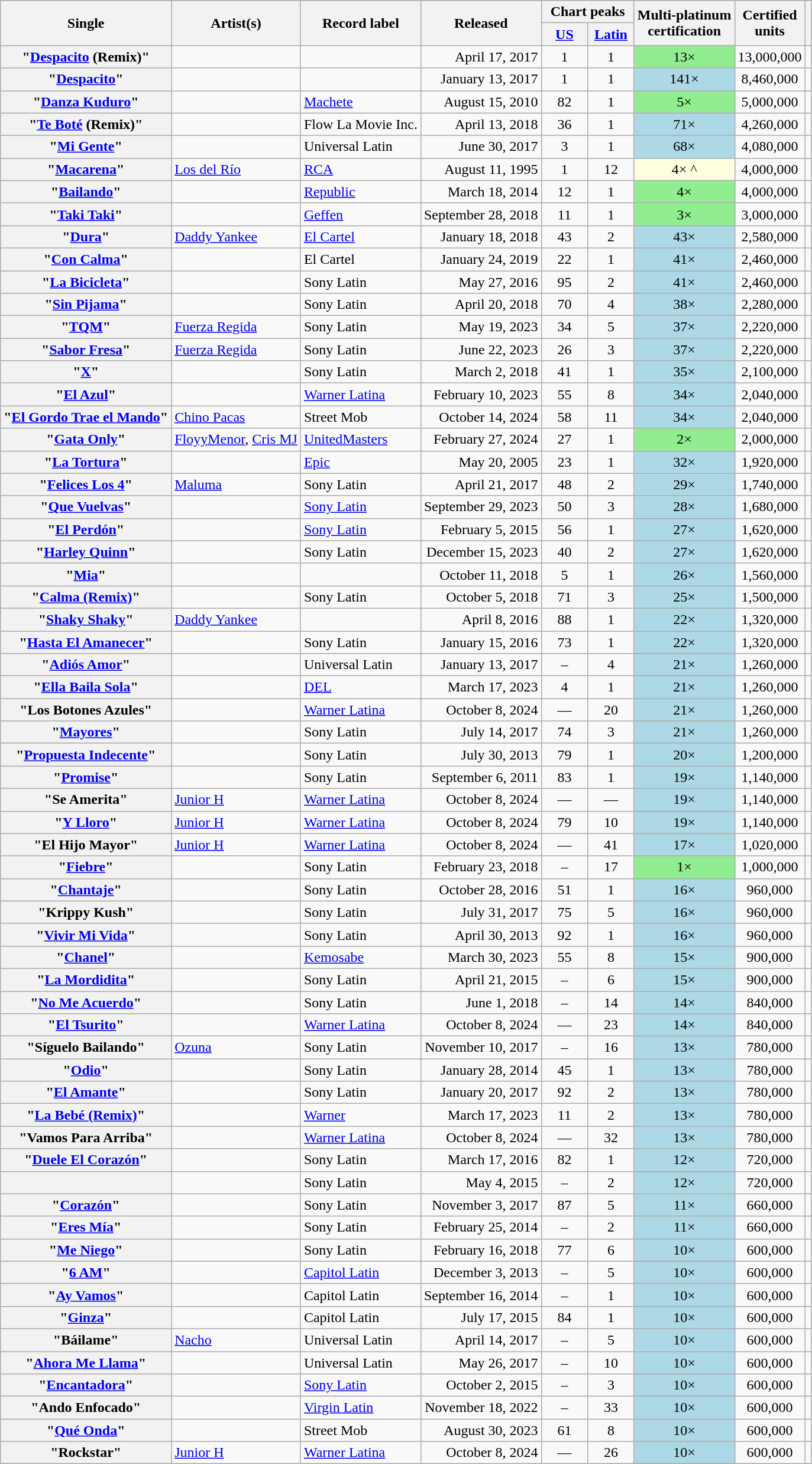<table class="wikitable plainrowheaders" style="text-align:center">
<tr>
<th rowspan="2">Single</th>
<th rowspan="2">Artist(s)</th>
<th rowspan="2">Record label</th>
<th rowspan="2">Released</th>
<th colspan="2">Chart peaks</th>
<th rowspan="2">Multi-platinum<br>certification</th>
<th rowspan="2">Certified<br>units</th>
<th rowspan="2"></th>
</tr>
<tr>
<th width="45"><a href='#'>US</a></th>
<th width="45"><a href='#'>Latin</a></th>
</tr>
<tr>
<th scope="row">"<a href='#'>Despacito</a> (Remix)"</th>
<td align="left"></td>
<td align="left"></td>
<td align="right">April 17, 2017</td>
<td>1</td>
<td>1</td>
<td bgcolor=lightgreen>13× </td>
<td>13,000,000</td>
<td align="left"></td>
</tr>
<tr>
<th scope="row">"<a href='#'>Despacito</a>"</th>
<td align="left"></td>
<td align="left"></td>
<td align="right">January 13, 2017</td>
<td>1</td>
<td>1</td>
<td bgcolor=lightblue>141× </td>
<td>8,460,000</td>
<td align="left"></td>
</tr>
<tr>
<th scope="row">"<a href='#'>Danza Kuduro</a>"</th>
<td align="left"></td>
<td align="left"><a href='#'>Machete</a></td>
<td align="right">August 15, 2010</td>
<td>82</td>
<td>1</td>
<td bgcolor=lightgreen>5× </td>
<td>5,000,000</td>
<td align="left"></td>
</tr>
<tr>
<th scope="row">"<a href='#'>Te Boté</a> (Remix)"</th>
<td align="left"></td>
<td align="left">Flow La Movie Inc.</td>
<td align="right">April 13, 2018</td>
<td>36</td>
<td>1</td>
<td bgcolor="lightblue">71× </td>
<td>4,260,000</td>
<td align="left"></td>
</tr>
<tr>
<th scope="row">"<a href='#'>Mi Gente</a>"</th>
<td align="left"></td>
<td align="left">Universal Latin</td>
<td align="right">June 30, 2017</td>
<td>3</td>
<td>1</td>
<td bgcolor=lightblue>68× </td>
<td>4,080,000</td>
<td align="left"></td>
</tr>
<tr>
<th scope="row">"<a href='#'>Macarena</a>"</th>
<td align="left"><a href='#'>Los del Río</a></td>
<td align="left"><a href='#'>RCA</a></td>
<td align="right">August 11, 1995</td>
<td>1</td>
<td>12</td>
<td bgcolor="lightyellow">4× ^</td>
<td>4,000,000</td>
<td align="left"></td>
</tr>
<tr>
<th scope="row">"<a href='#'>Bailando</a>"</th>
<td align="left"></td>
<td align="left"><a href='#'>Republic</a></td>
<td align="right">March 18, 2014</td>
<td>12</td>
<td>1</td>
<td bgcolor=lightgreen>4× </td>
<td>4,000,000</td>
<td align="left"></td>
</tr>
<tr>
<th scope="row">"<a href='#'>Taki Taki</a>"</th>
<td align="left"></td>
<td align="left"><a href='#'>Geffen</a></td>
<td align="right">September 28, 2018</td>
<td>11</td>
<td>1</td>
<td bgcolor=lightgreen>3× </td>
<td>3,000,000</td>
<td align="left"></td>
</tr>
<tr>
<th scope="row">"<a href='#'>Dura</a>"</th>
<td align="left"><a href='#'>Daddy Yankee</a></td>
<td align="left"><a href='#'>El Cartel</a></td>
<td align="right">January 18, 2018</td>
<td>43</td>
<td>2</td>
<td bgcolor=lightblue>43× </td>
<td>2,580,000</td>
<td align="left"></td>
</tr>
<tr>
<th scope="row">"<a href='#'>Con Calma</a>"</th>
<td align="left"></td>
<td align="left">El Cartel</td>
<td align="right">January 24, 2019</td>
<td>22</td>
<td>1</td>
<td bgcolor=lightblue>41× </td>
<td>2,460,000</td>
<td align="left"></td>
</tr>
<tr>
<th scope="row">"<a href='#'>La Bicicleta</a>"</th>
<td align="left"></td>
<td align="left">Sony Latin</td>
<td align="right">May 27, 2016</td>
<td>95</td>
<td>2</td>
<td bgcolor=lightblue>41× </td>
<td>2,460,000</td>
<td align="left"></td>
</tr>
<tr>
<th scope="row">"<a href='#'>Sin Pijama</a>"</th>
<td align="left"></td>
<td align="left">Sony Latin</td>
<td align="right">April 20, 2018</td>
<td>70</td>
<td>4</td>
<td bgcolor=lightblue>38× </td>
<td>2,280,000</td>
<td align="left"></td>
</tr>
<tr>
<th scope="row">"<a href='#'>TQM</a>"</th>
<td align="left"><a href='#'>Fuerza Regida</a></td>
<td align="left">Sony Latin</td>
<td align="right">May 19, 2023</td>
<td>34</td>
<td>5</td>
<td bgcolor=lightblue>37× </td>
<td>2,220,000</td>
<td align="left"></td>
</tr>
<tr>
<th scope="row">"<a href='#'>Sabor Fresa</a>"</th>
<td align="left"><a href='#'>Fuerza Regida</a></td>
<td align="left">Sony Latin</td>
<td align="right">June 22, 2023</td>
<td>26</td>
<td>3</td>
<td bgcolor=lightblue>37× </td>
<td>2,220,000</td>
<td align="left"></td>
</tr>
<tr>
<th scope="row">"<a href='#'>X</a>"</th>
<td align="left"></td>
<td align="left">Sony Latin</td>
<td align="right">March 2, 2018</td>
<td>41</td>
<td>1</td>
<td bgcolor=lightblue>35× </td>
<td>2,100,000</td>
<td align="left"></td>
</tr>
<tr>
<th scope="row">"<a href='#'>El Azul</a>"</th>
<td align="left"></td>
<td align="left"><a href='#'>Warner Latina</a></td>
<td align="right">February 10, 2023</td>
<td>55</td>
<td>8</td>
<td bgcolor=lightblue>34× </td>
<td>2,040,000</td>
<td align="left"></td>
</tr>
<tr>
<th scope="row">"<a href='#'>El Gordo Trae el Mando</a>"</th>
<td align="left"><a href='#'>Chino Pacas</a></td>
<td align="left">Street Mob</td>
<td align="right">October 14, 2024</td>
<td>58</td>
<td>11</td>
<td bgcolor=lightblue>34× </td>
<td>2,040,000</td>
<td align="left"></td>
</tr>
<tr>
<th scope="row">"<a href='#'>Gata Only</a>"</th>
<td align="left"><a href='#'>FloyyMenor</a>, <a href='#'>Cris MJ</a></td>
<td align="left"><a href='#'>UnitedMasters</a></td>
<td align="right">February 27, 2024</td>
<td>27</td>
<td>1</td>
<td bgcolor=lightgreen>2× </td>
<td>2,000,000</td>
<td align="left"></td>
</tr>
<tr>
<th scope="row">"<a href='#'>La Tortura</a>"</th>
<td align="left"></td>
<td align="left"><a href='#'>Epic</a></td>
<td align="right">May 20, 2005</td>
<td>23</td>
<td>1</td>
<td bgcolor=lightblue>32× </td>
<td>1,920,000</td>
<td align="left"></td>
</tr>
<tr>
<th scope="row">"<a href='#'>Felices Los 4</a>"</th>
<td align="left"><a href='#'>Maluma</a></td>
<td align="left">Sony Latin</td>
<td align="right">April 21, 2017</td>
<td>48</td>
<td>2</td>
<td bgcolor=lightblue>29× </td>
<td>1,740,000</td>
<td align="left"></td>
</tr>
<tr>
<th scope="row">"<a href='#'>Que Vuelvas</a>"</th>
<td align="left"></td>
<td align="left"><a href='#'>Sony Latin</a></td>
<td align="right">September 29, 2023</td>
<td>50</td>
<td>3</td>
<td bgcolor=lightblue>28× </td>
<td>1,680,000</td>
<td align="left"></td>
</tr>
<tr>
<th scope="row">"<a href='#'>El Perdón</a>"</th>
<td align="left"></td>
<td align="left"><a href='#'>Sony Latin</a></td>
<td align="right">February 5, 2015</td>
<td>56</td>
<td>1</td>
<td bgcolor=lightblue>27× </td>
<td>1,620,000</td>
<td align="left"></td>
</tr>
<tr>
<th scope="row">"<a href='#'>Harley Quinn</a>"</th>
<td align="left"></td>
<td align="left">Sony Latin</td>
<td align="right">December 15, 2023</td>
<td>40</td>
<td>2</td>
<td bgcolor=lightblue>27× </td>
<td>1,620,000</td>
<td align="left"></td>
</tr>
<tr>
<th scope="row">"<a href='#'>Mia</a>"</th>
<td align="left"></td>
<td align="left"></td>
<td align="right">October 11, 2018</td>
<td>5</td>
<td>1</td>
<td bgcolor=lightblue>26× </td>
<td>1,560,000</td>
<td align="left"></td>
</tr>
<tr>
<th scope="row">"<a href='#'>Calma (Remix)</a>"</th>
<td align="left"></td>
<td align="left">Sony Latin</td>
<td align="right">October 5, 2018</td>
<td>71</td>
<td>3</td>
<td bgcolor=lightblue>25× </td>
<td>1,500,000</td>
<td align="left"></td>
</tr>
<tr>
<th scope="row">"<a href='#'>Shaky Shaky</a>"</th>
<td align="left"><a href='#'>Daddy Yankee</a></td>
<td align="left"></td>
<td align="right">April 8, 2016</td>
<td>88</td>
<td>1</td>
<td bgcolor=lightblue>22× </td>
<td>1,320,000</td>
<td align="left"></td>
</tr>
<tr>
<th scope="row">"<a href='#'>Hasta El Amanecer</a>"</th>
<td align="left"></td>
<td align="left">Sony Latin</td>
<td align="right">January 15, 2016</td>
<td>73</td>
<td>1</td>
<td bgcolor=lightblue>22× </td>
<td>1,320,000</td>
<td align="left"></td>
</tr>
<tr>
<th scope="row">"<a href='#'>Adiós Amor</a>"</th>
<td align="left"></td>
<td align="left">Universal Latin</td>
<td align="right">January 13, 2017</td>
<td>–</td>
<td>4</td>
<td bgcolor=lightblue>21× </td>
<td>1,260,000</td>
<td align="left"></td>
</tr>
<tr>
<th scope="row">"<a href='#'>Ella Baila Sola</a>"</th>
<td align="left"></td>
<td align="left"><a href='#'>DEL</a></td>
<td align="right">March 17, 2023</td>
<td>4</td>
<td>1</td>
<td bgcolor=lightblue>21× </td>
<td>1,260,000</td>
<td align="left"></td>
</tr>
<tr>
<th scope="row">"Los Botones Azules"</th>
<td align="left"></td>
<td align="left"><a href='#'>Warner Latina</a></td>
<td align="right">October 8, 2024</td>
<td>—</td>
<td>20</td>
<td bgcolor=lightblue>21× </td>
<td>1,260,000</td>
<td align="left"></td>
</tr>
<tr>
<th scope="row">"<a href='#'>Mayores</a>"</th>
<td align="left"></td>
<td align="left">Sony Latin</td>
<td align="right">July 14, 2017</td>
<td>74</td>
<td>3</td>
<td bgcolor=lightblue>21× </td>
<td>1,260,000</td>
<td align="left"></td>
</tr>
<tr>
<th scope="row">"<a href='#'>Propuesta Indecente</a>"</th>
<td align="left"></td>
<td align="left">Sony Latin</td>
<td align="right">July 30, 2013</td>
<td>79</td>
<td>1</td>
<td bgcolor=lightblue>20× </td>
<td>1,200,000</td>
<td align="left"></td>
</tr>
<tr>
<th scope="row">"<a href='#'>Promise</a>"</th>
<td align="left"></td>
<td align="left">Sony Latin</td>
<td align="right">September 6, 2011</td>
<td>83</td>
<td>1</td>
<td bgcolor=lightblue>19× </td>
<td>1,140,000</td>
<td align="left"></td>
</tr>
<tr>
<th scope="row">"Se Amerita"</th>
<td align="left"><a href='#'>Junior H</a></td>
<td align="left"><a href='#'>Warner Latina</a></td>
<td align="right">October 8, 2024</td>
<td>—</td>
<td>—</td>
<td bgcolor=lightblue>19× </td>
<td>1,140,000</td>
<td align="left"></td>
</tr>
<tr>
<th scope="row">"<a href='#'>Y Lloro</a>"</th>
<td align="left"><a href='#'>Junior H</a></td>
<td align="left"><a href='#'>Warner Latina</a></td>
<td align="right">October 8, 2024</td>
<td>79</td>
<td>10</td>
<td bgcolor=lightblue>19× </td>
<td>1,140,000</td>
<td align="left"></td>
</tr>
<tr>
<th scope="row">"El Hijo Mayor"</th>
<td align="left"><a href='#'>Junior H</a></td>
<td align="left"><a href='#'>Warner Latina</a></td>
<td align="right">October 8, 2024</td>
<td>—</td>
<td>41</td>
<td bgcolor=lightblue>17× </td>
<td>1,020,000</td>
<td align="left"></td>
</tr>
<tr>
<th scope="row">"<a href='#'>Fiebre</a>"</th>
<td align="left"></td>
<td align="left">Sony Latin</td>
<td align="right">February 23, 2018</td>
<td>–</td>
<td>17</td>
<td bgcolor=lightgreen>1× </td>
<td>1,000,000</td>
<td align="left"></td>
</tr>
<tr>
<th scope="row">"<a href='#'>Chantaje</a>"</th>
<td align="left"></td>
<td align="left">Sony Latin</td>
<td align="right">October 28, 2016</td>
<td>51</td>
<td>1</td>
<td bgcolor=lightblue>16× </td>
<td>960,000</td>
<td align="left"></td>
</tr>
<tr>
<th scope="row">"Krippy Kush"</th>
<td align="left"></td>
<td align="left">Sony Latin</td>
<td align="right">July 31, 2017</td>
<td>75</td>
<td>5</td>
<td bgcolor=lightblue>16× </td>
<td>960,000</td>
<td align="left"></td>
</tr>
<tr>
<th scope="row">"<a href='#'>Vivir Mi Vida</a>"</th>
<td align="left"></td>
<td align="left">Sony Latin</td>
<td align="right">April 30, 2013</td>
<td>92</td>
<td>1</td>
<td bgcolor=lightblue>16× </td>
<td>960,000</td>
<td align="left"></td>
</tr>
<tr>
<th scope="row">"<a href='#'>Chanel</a>"</th>
<td align="left"></td>
<td align="left"><a href='#'>Kemosabe</a></td>
<td align="right">March 30, 2023</td>
<td>55</td>
<td>8</td>
<td bgcolor=lightblue>15× </td>
<td>900,000</td>
<td align="left"></td>
</tr>
<tr>
<th scope="row">"<a href='#'>La Mordidita</a>"</th>
<td align="left"></td>
<td align="left">Sony Latin</td>
<td align="right">April 21, 2015</td>
<td>–</td>
<td>6</td>
<td bgcolor=lightblue>15× </td>
<td>900,000</td>
<td align="left"></td>
</tr>
<tr>
<th scope="row">"<a href='#'>No Me Acuerdo</a>"</th>
<td align="left"></td>
<td align="left">Sony Latin</td>
<td align="right">June 1, 2018</td>
<td>–</td>
<td>14</td>
<td bgcolor=lightblue>14× </td>
<td>840,000</td>
<td align="left"></td>
</tr>
<tr>
<th scope="row">"<a href='#'>El Tsurito</a>"</th>
<td align="left"></td>
<td align="left"><a href='#'>Warner Latina</a></td>
<td align="right">October 8, 2024</td>
<td>—</td>
<td>23</td>
<td bgcolor=lightblue>14× </td>
<td>840,000</td>
<td align="left"></td>
</tr>
<tr>
<th scope="row">"Síguelo Bailando"</th>
<td align="left"><a href='#'>Ozuna</a></td>
<td align="left">Sony Latin</td>
<td align="right">November 10, 2017</td>
<td>–</td>
<td>16</td>
<td bgcolor=lightblue>13× </td>
<td>780,000</td>
<td align="left"></td>
</tr>
<tr>
<th scope="row">"<a href='#'>Odio</a>"</th>
<td align="left"></td>
<td align="left">Sony Latin</td>
<td align="right">January 28, 2014</td>
<td>45</td>
<td>1</td>
<td bgcolor=lightblue>13× </td>
<td>780,000</td>
<td align="left"></td>
</tr>
<tr>
<th scope="row">"<a href='#'>El Amante</a>"</th>
<td align="left"></td>
<td align="left">Sony Latin</td>
<td align="right">January 20, 2017</td>
<td>92</td>
<td>2</td>
<td bgcolor=lightblue>13× </td>
<td>780,000</td>
<td align="left"></td>
</tr>
<tr>
<th scope="row">"<a href='#'>La Bebé (Remix)</a>"</th>
<td align="left"></td>
<td align="left"><a href='#'>Warner</a></td>
<td align="right">March 17, 2023</td>
<td>11</td>
<td>2</td>
<td bgcolor=lightblue>13× </td>
<td>780,000</td>
<td align="left"></td>
</tr>
<tr>
<th scope="row">"Vamos Para Arriba"</th>
<td align="left"></td>
<td align="left"><a href='#'>Warner Latina</a></td>
<td align="right">October 8, 2024</td>
<td>—</td>
<td>32</td>
<td bgcolor=lightblue>13× </td>
<td>780,000</td>
<td align="left"></td>
</tr>
<tr>
<th scope="row">"<a href='#'>Duele El Corazón</a>"</th>
<td align="left"></td>
<td align="left">Sony Latin</td>
<td align="right">March 17, 2016</td>
<td>82</td>
<td>1</td>
<td bgcolor=lightblue>12× </td>
<td>720,000</td>
<td align="left"></td>
</tr>
<tr>
<th scope="row"></th>
<td align="left"></td>
<td align="left">Sony Latin</td>
<td align="right">May 4, 2015</td>
<td>–</td>
<td>2</td>
<td bgcolor=lightblue>12× </td>
<td>720,000</td>
<td align="left"></td>
</tr>
<tr>
<th scope="row">"<a href='#'>Corazón</a>"</th>
<td align="left"></td>
<td align="left">Sony Latin</td>
<td align="right">November 3, 2017</td>
<td>87</td>
<td>5</td>
<td bgcolor=lightblue>11× </td>
<td>660,000</td>
<td align="left"></td>
</tr>
<tr>
<th scope="row">"<a href='#'>Eres Mía</a>"</th>
<td align="left"></td>
<td align="left">Sony Latin</td>
<td align="right">February 25, 2014</td>
<td>–</td>
<td>2</td>
<td bgcolor=lightblue>11× </td>
<td>660,000</td>
<td align="left"></td>
</tr>
<tr>
<th scope="row">"<a href='#'>Me Niego</a>"</th>
<td align="left"></td>
<td align="left">Sony Latin</td>
<td align="right">February 16, 2018</td>
<td>77</td>
<td>6</td>
<td bgcolor=lightblue>10× </td>
<td>600,000</td>
<td align="left"></td>
</tr>
<tr>
<th scope="row">"<a href='#'>6 AM</a>"</th>
<td align="left"></td>
<td align="left"><a href='#'>Capitol Latin</a></td>
<td align="right">December 3, 2013</td>
<td>–</td>
<td>5</td>
<td bgcolor=lightblue>10× </td>
<td>600,000</td>
<td align="left"></td>
</tr>
<tr>
<th scope="row">"<a href='#'>Ay Vamos</a>"</th>
<td align="left"></td>
<td align="left">Capitol Latin</td>
<td align="right">September 16, 2014</td>
<td>–</td>
<td>1</td>
<td bgcolor=lightblue>10× </td>
<td>600,000</td>
<td align="left"></td>
</tr>
<tr>
<th scope="row">"<a href='#'>Ginza</a>"</th>
<td align="left"></td>
<td align="left">Capitol Latin</td>
<td align="right">July 17, 2015</td>
<td>84</td>
<td>1</td>
<td bgcolor=lightblue>10× </td>
<td>600,000</td>
<td align="left"></td>
</tr>
<tr>
<th scope="row">"Báilame"</th>
<td align="left"><a href='#'>Nacho</a></td>
<td align="left">Universal Latin</td>
<td align="right">April 14, 2017</td>
<td>–</td>
<td>5</td>
<td bgcolor=lightblue>10× </td>
<td>600,000</td>
<td align="left"></td>
</tr>
<tr>
<th scope="row">"<a href='#'>Ahora Me Llama</a>"</th>
<td align="left"></td>
<td align="left">Universal Latin</td>
<td align="right">May 26, 2017</td>
<td>–</td>
<td>10</td>
<td bgcolor=lightblue>10× </td>
<td>600,000</td>
<td align="left"></td>
</tr>
<tr>
<th scope="row">"<a href='#'>Encantadora</a>"</th>
<td align="left"></td>
<td align="left"><a href='#'>Sony Latin</a></td>
<td align="right">October 2, 2015</td>
<td>–</td>
<td>3</td>
<td bgcolor=lightblue>10× </td>
<td>600,000</td>
<td align="left"></td>
</tr>
<tr>
<th scope="row">"Ando Enfocado"</th>
<td align="left"></td>
<td align="left"><a href='#'>Virgin Latin</a></td>
<td align="right">November 18, 2022</td>
<td>–</td>
<td>33</td>
<td bgcolor=lightblue>10× </td>
<td>600,000</td>
<td align="left"></td>
</tr>
<tr>
<th scope="row">"<a href='#'>Qué Onda</a>"</th>
<td align="left"></td>
<td align="left">Street Mob</td>
<td align="right">August 30, 2023</td>
<td>61</td>
<td>8</td>
<td bgcolor=lightblue>10× </td>
<td>600,000</td>
<td align="left"></td>
</tr>
<tr>
<th scope="row">"Rockstar"</th>
<td align="left"><a href='#'>Junior H</a></td>
<td align="left"><a href='#'>Warner Latina</a></td>
<td align="right">October 8, 2024</td>
<td>—</td>
<td>26</td>
<td bgcolor=lightblue>10× </td>
<td>600,000</td>
<td align="left"></td>
</tr>
</table>
